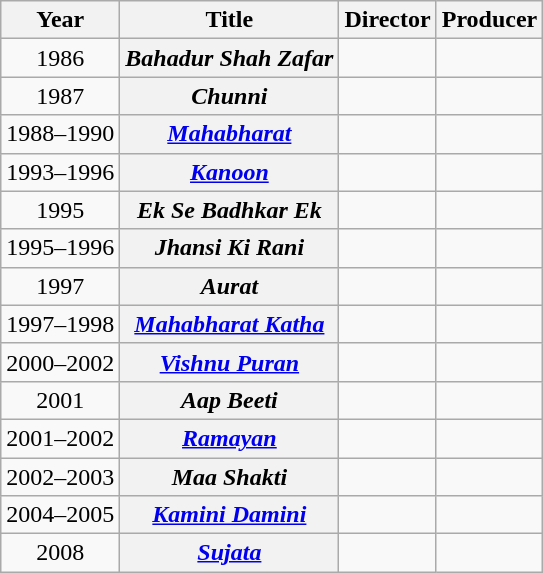<table class="wikitable plainrowheaders sortable">
<tr>
<th>Year</th>
<th>Title</th>
<th>Director</th>
<th>Producer</th>
</tr>
<tr>
<td style="text-align:center;">1986</td>
<th scope="row"><em>Bahadur Shah Zafar</em></th>
<td></td>
<td></td>
</tr>
<tr>
<td style="text-align:center;">1987</td>
<th scope="row"><em>Chunni</em></th>
<td></td>
<td></td>
</tr>
<tr>
<td style="text-align:center;">1988–1990</td>
<th scope="row"><em><a href='#'>Mahabharat</a></em></th>
<td></td>
<td></td>
</tr>
<tr>
<td style="text-align:center;">1993–1996</td>
<th scope="row"><em><a href='#'>Kanoon</a></em></th>
<td></td>
<td></td>
</tr>
<tr>
<td style="text-align:center;">1995</td>
<th scope="row"><em>Ek Se Badhkar Ek</em></th>
<td></td>
<td></td>
</tr>
<tr>
<td style="text-align:center;">1995–1996</td>
<th scope="row"><em>Jhansi Ki Rani</em></th>
<td></td>
<td></td>
</tr>
<tr>
<td style="text-align:center;">1997</td>
<th scope="row"><em>Aurat</em></th>
<td></td>
<td></td>
</tr>
<tr>
<td style="text-align:center;">1997–1998</td>
<th scope="row"><em><a href='#'>Mahabharat Katha</a></em></th>
<td></td>
<td></td>
</tr>
<tr>
<td style="text-align:center;">2000–2002</td>
<th scope="row"><em><a href='#'>Vishnu Puran</a></em></th>
<td></td>
<td></td>
</tr>
<tr>
<td style="text-align:center;">2001</td>
<th scope="row"><em>Aap Beeti</em></th>
<td></td>
<td></td>
</tr>
<tr>
<td style="text-align:center;">2001–2002</td>
<th scope="row"><em><a href='#'>Ramayan</a></em></th>
<td></td>
<td></td>
</tr>
<tr>
<td style="text-align:center;">2002–2003</td>
<th scope="row"><em>Maa Shakti</em></th>
<td></td>
<td></td>
</tr>
<tr>
<td style="text-align:center;">2004–2005</td>
<th scope="row"><em><a href='#'>Kamini Damini</a></em></th>
<td></td>
<td></td>
</tr>
<tr>
<td style="text-align:center;">2008</td>
<th scope="row"><em><a href='#'>Sujata</a></em></th>
<td></td>
<td></td>
</tr>
</table>
